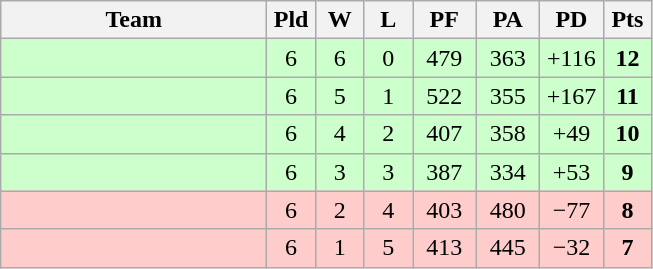<table class="wikitable" style="text-align:center;">
<tr>
<th width=170>Team</th>
<th width=25>Pld</th>
<th width=25>W</th>
<th width=25>L</th>
<th width=35>PF</th>
<th width=35>PA</th>
<th width=35>PD</th>
<th width=25>Pts</th>
</tr>
<tr bgcolor=ccffcc>
<td align="left"></td>
<td>6</td>
<td>6</td>
<td>0</td>
<td>479</td>
<td>363</td>
<td>+116</td>
<td><strong>12</strong></td>
</tr>
<tr bgcolor=ccffcc>
<td align="left"></td>
<td>6</td>
<td>5</td>
<td>1</td>
<td>522</td>
<td>355</td>
<td>+167</td>
<td><strong>11</strong></td>
</tr>
<tr bgcolor=ccffcc>
<td align="left"></td>
<td>6</td>
<td>4</td>
<td>2</td>
<td>407</td>
<td>358</td>
<td>+49</td>
<td><strong>10</strong></td>
</tr>
<tr bgcolor=ccffcc>
<td align="left"></td>
<td>6</td>
<td>3</td>
<td>3</td>
<td>387</td>
<td>334</td>
<td>+53</td>
<td><strong>9</strong></td>
</tr>
<tr bgcolor=ffcccc>
<td align="left"></td>
<td>6</td>
<td>2</td>
<td>4</td>
<td>403</td>
<td>480</td>
<td>−77</td>
<td><strong>8</strong></td>
</tr>
<tr bgcolor=ffcccc>
<td align="left"></td>
<td>6</td>
<td>1</td>
<td>5</td>
<td>413</td>
<td>445</td>
<td>−32</td>
<td><strong>7</strong></td>
</tr>
</table>
